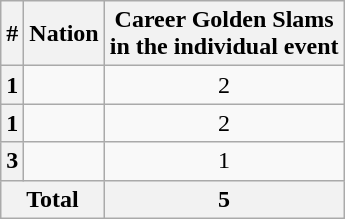<table class="wikitable sortable" style="text-align: center;">
<tr>
<th>#</th>
<th>Nation</th>
<th>Career Golden Slams<br>in the individual event</th>
</tr>
<tr>
<th>1</th>
<td></td>
<td>2</td>
</tr>
<tr>
<th>1</th>
<td></td>
<td>2</td>
</tr>
<tr>
<th>3</th>
<td></td>
<td>1</td>
</tr>
<tr class="sortbottom">
<th colspan="2">Total</th>
<th>5</th>
</tr>
</table>
